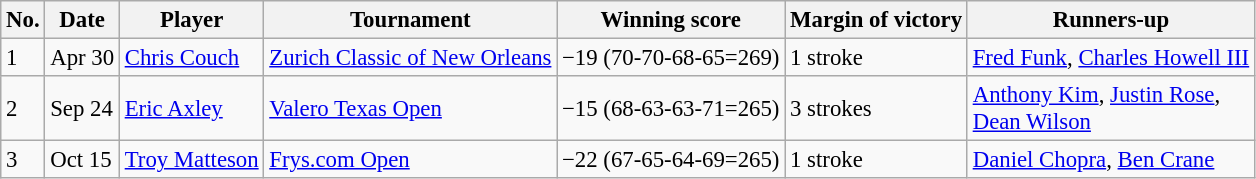<table class="wikitable" style="font-size:95%;">
<tr>
<th>No.</th>
<th>Date</th>
<th>Player</th>
<th>Tournament</th>
<th>Winning score</th>
<th>Margin of victory</th>
<th>Runners-up</th>
</tr>
<tr>
<td>1</td>
<td>Apr 30</td>
<td> <a href='#'>Chris Couch</a></td>
<td><a href='#'>Zurich Classic of New Orleans</a></td>
<td>−19 (70-70-68-65=269)</td>
<td>1 stroke</td>
<td> <a href='#'>Fred Funk</a>,  <a href='#'>Charles Howell III</a></td>
</tr>
<tr>
<td>2</td>
<td>Sep 24</td>
<td> <a href='#'>Eric Axley</a></td>
<td><a href='#'>Valero Texas Open</a></td>
<td>−15 (68-63-63-71=265)</td>
<td>3 strokes</td>
<td> <a href='#'>Anthony Kim</a>,  <a href='#'>Justin Rose</a>,<br> <a href='#'>Dean Wilson</a></td>
</tr>
<tr>
<td>3</td>
<td>Oct 15</td>
<td> <a href='#'>Troy Matteson</a></td>
<td><a href='#'>Frys.com Open</a></td>
<td>−22 (67-65-64-69=265)</td>
<td>1 stroke</td>
<td> <a href='#'>Daniel Chopra</a>,  <a href='#'>Ben Crane</a></td>
</tr>
</table>
